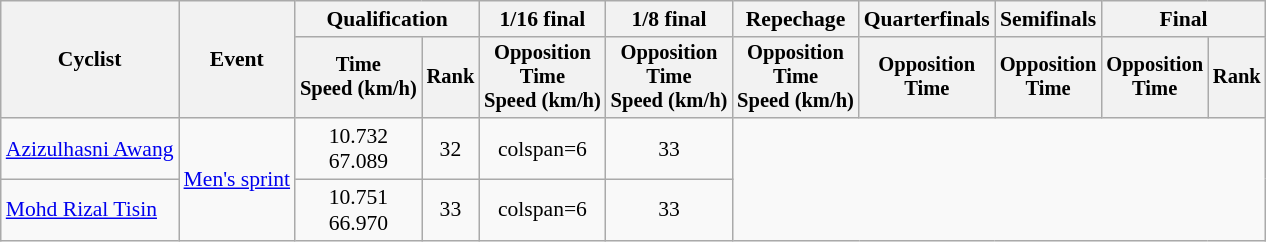<table class="wikitable" style="font-size:90%">
<tr>
<th rowspan=2>Cyclist</th>
<th rowspan=2>Event</th>
<th colspan=2>Qualification</th>
<th>1/16 final</th>
<th>1/8 final</th>
<th>Repechage</th>
<th>Quarterfinals</th>
<th>Semifinals</th>
<th colspan=2>Final</th>
</tr>
<tr style="font-size:95%">
<th>Time<br>Speed (km/h)</th>
<th>Rank</th>
<th>Opposition<br>Time<br>Speed (km/h)</th>
<th>Opposition<br>Time<br>Speed (km/h)</th>
<th>Opposition<br>Time<br>Speed (km/h)</th>
<th>Opposition<br>Time</th>
<th>Opposition<br>Time</th>
<th>Opposition<br>Time</th>
<th>Rank</th>
</tr>
<tr align=center>
<td align=left><a href='#'>Azizulhasni Awang</a></td>
<td align=left rowspan=2><a href='#'>Men's sprint</a></td>
<td>10.732<br>67.089</td>
<td>32</td>
<td>colspan=6 </td>
<td>33</td>
</tr>
<tr align=center>
<td align=left><a href='#'>Mohd Rizal Tisin</a></td>
<td>10.751<br>66.970</td>
<td>33</td>
<td>colspan=6 </td>
<td>33</td>
</tr>
</table>
